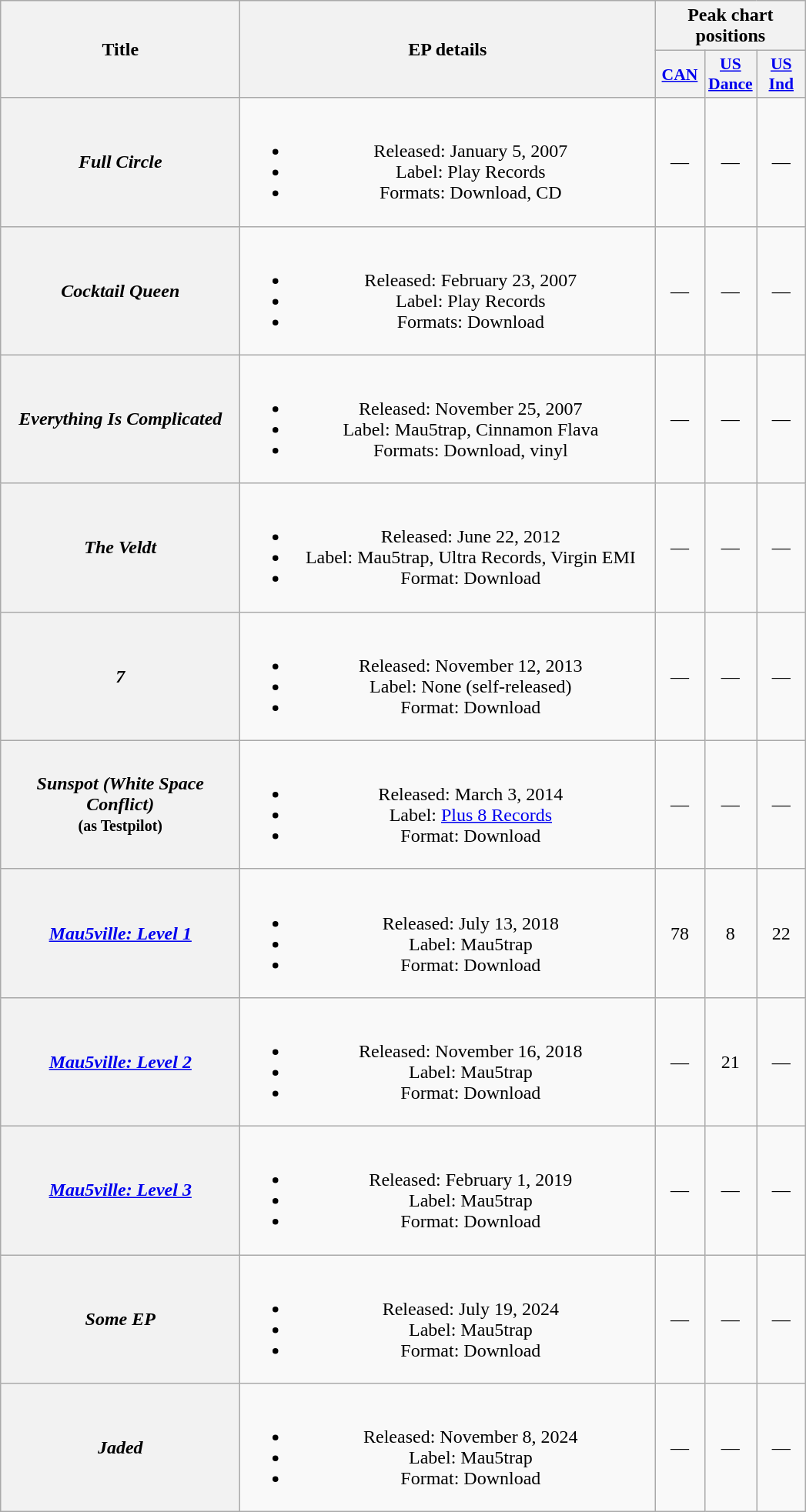<table class="wikitable plainrowheaders" style="text-align:center;">
<tr>
<th scope="col" rowspan="2" style="width:12.5em;">Title</th>
<th scope="col" rowspan="2" style="width:22em;">EP details</th>
<th scope="col" colspan="3">Peak chart positions</th>
</tr>
<tr>
<th scope="col" style="width:2.5em;font-size:90%;"><a href='#'>CAN</a><br></th>
<th scope="col" style="width:2.5em;font-size:90%;"><a href='#'>US<br>Dance</a><br></th>
<th scope="col" style="width:2.5em;font-size:90%;"><a href='#'>US<br>Ind</a><br></th>
</tr>
<tr>
<th scope="row"><em>Full Circle</em></th>
<td><br><ul><li>Released: January 5, 2007</li><li>Label: Play Records</li><li>Formats: Download, CD</li></ul></td>
<td>—</td>
<td>—</td>
<td>—</td>
</tr>
<tr>
<th scope="row"><em>Cocktail Queen</em><br></th>
<td><br><ul><li>Released: February 23, 2007</li><li>Label: Play Records</li><li>Formats: Download</li></ul></td>
<td>—</td>
<td>—</td>
<td>—</td>
</tr>
<tr>
<th scope="row"><em>Everything Is Complicated</em></th>
<td><br><ul><li>Released: November 25, 2007</li><li>Label: Mau5trap, Cinnamon Flava</li><li>Formats: Download, vinyl</li></ul></td>
<td>—</td>
<td>—</td>
<td>—</td>
</tr>
<tr>
<th scope="row"><em>The Veldt</em></th>
<td><br><ul><li>Released: June 22, 2012</li><li>Label: Mau5trap, Ultra Records, Virgin EMI</li><li>Format: Download</li></ul></td>
<td>—</td>
<td>—</td>
<td>—</td>
</tr>
<tr>
<th scope="row"><em>7</em></th>
<td><br><ul><li>Released: November 12, 2013</li><li>Label: None (self-released)</li><li>Format: Download</li></ul></td>
<td>—</td>
<td>—</td>
<td>—</td>
</tr>
<tr>
<th scope="row"><em>Sunspot (White Space Conflict)</em><br><small>(as Testpilot)</small></th>
<td><br><ul><li>Released: March 3, 2014</li><li>Label: <a href='#'>Plus 8 Records</a></li><li>Format: Download</li></ul></td>
<td>—</td>
<td>—</td>
<td>—</td>
</tr>
<tr>
<th scope="row"><em><a href='#'>Mau5ville: Level 1</a></em></th>
<td><br><ul><li>Released: July 13, 2018</li><li>Label: Mau5trap</li><li>Format: Download</li></ul></td>
<td>78</td>
<td>8</td>
<td>22</td>
</tr>
<tr>
<th scope="row"><em><a href='#'>Mau5ville: Level 2</a></em></th>
<td><br><ul><li>Released: November 16, 2018</li><li>Label: Mau5trap</li><li>Format: Download</li></ul></td>
<td>—</td>
<td>21</td>
<td>—</td>
</tr>
<tr>
<th scope="row"><em><a href='#'>Mau5ville: Level 3</a></em></th>
<td><br><ul><li>Released: February 1, 2019</li><li>Label: Mau5trap</li><li>Format: Download</li></ul></td>
<td>—</td>
<td>—</td>
<td>—</td>
</tr>
<tr>
<th scope="row"><em>Some EP</em></th>
<td><br><ul><li>Released: July 19, 2024</li><li>Label: Mau5trap</li><li>Format: Download</li></ul></td>
<td>—</td>
<td>—</td>
<td>—</td>
</tr>
<tr>
<th scope="row"><em>Jaded</em></th>
<td><br><ul><li>Released: November 8, 2024</li><li>Label: Mau5trap</li><li>Format: Download</li></ul></td>
<td>—</td>
<td>—</td>
<td>—</td>
</tr>
</table>
